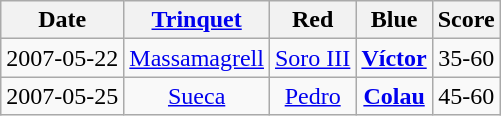<table class="wikitable">
<tr>
<th>Date</th>
<th><a href='#'>Trinquet</a></th>
<th>Red</th>
<th>Blue</th>
<th>Score</th>
</tr>
<tr align="center">
<td>2007-05-22</td>
<td><a href='#'>Massamagrell</a></td>
<td><a href='#'>Soro III</a></td>
<td><strong><a href='#'>Víctor</a></strong></td>
<td>35-60</td>
</tr>
<tr align="center">
<td>2007-05-25</td>
<td><a href='#'>Sueca</a></td>
<td><a href='#'>Pedro</a></td>
<td><strong><a href='#'>Colau</a></strong></td>
<td>45-60</td>
</tr>
</table>
